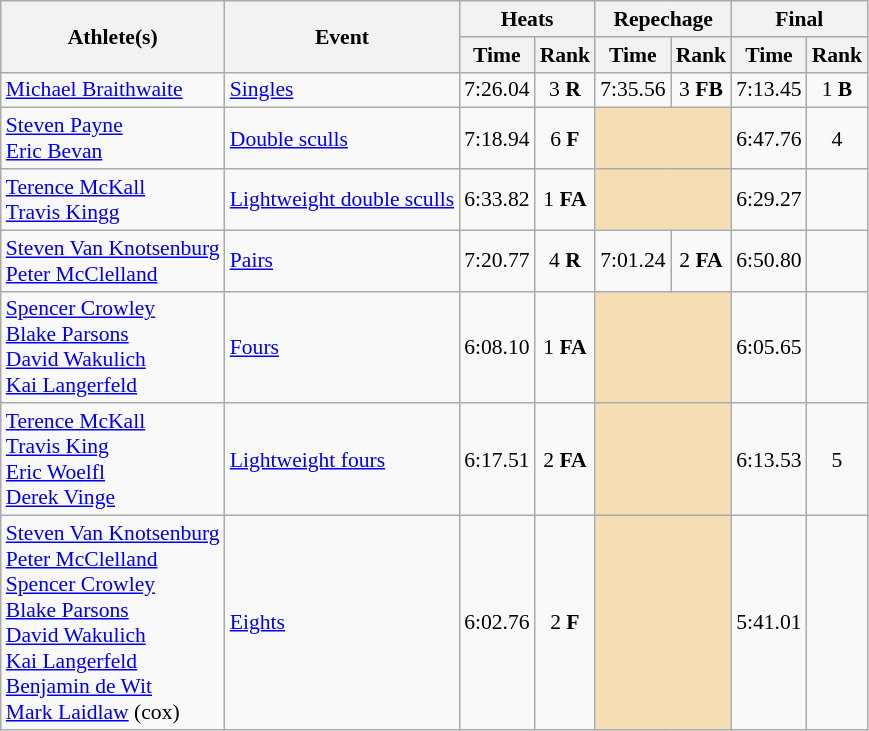<table class="wikitable" style="font-size:90%">
<tr>
<th rowspan="2">Athlete(s)</th>
<th rowspan="2">Event</th>
<th colspan="2">Heats</th>
<th colspan="2">Repechage</th>
<th colspan="2">Final</th>
</tr>
<tr>
<th>Time</th>
<th>Rank</th>
<th>Time</th>
<th>Rank</th>
<th>Time</th>
<th>Rank</th>
</tr>
<tr>
<td><a href='#'>Michael Braithwaite</a></td>
<td><a href='#'>Singles</a></td>
<td align=center>7:26.04</td>
<td align=center>3 <strong>R</strong></td>
<td align=center>7:35.56</td>
<td align=center>3 <strong>FB</strong></td>
<td align=center>7:13.45</td>
<td align=center>1 <strong>B</strong></td>
</tr>
<tr>
<td><a href='#'>Steven Payne</a><br><a href='#'>Eric Bevan</a></td>
<td><a href='#'>Double sculls</a></td>
<td align=center>7:18.94</td>
<td align=center>6 <strong>F</strong></td>
<td colspan="2" bgcolor="wheat"></td>
<td align=center>6:47.76</td>
<td align=center>4</td>
</tr>
<tr>
<td><a href='#'>Terence McKall</a><br><a href='#'>Travis Kingg</a></td>
<td><a href='#'>Lightweight double sculls</a></td>
<td align=center>6:33.82</td>
<td align=center>1 <strong>FA</strong></td>
<td colspan="2" bgcolor="wheat"></td>
<td align=center>6:29.27</td>
<td align=center></td>
</tr>
<tr>
<td><a href='#'>Steven Van Knotsenburg</a><br><a href='#'>Peter McClelland</a></td>
<td><a href='#'>Pairs</a></td>
<td align=center>7:20.77</td>
<td align=center>4 <strong>R</strong></td>
<td align=center>7:01.24</td>
<td align=center>2 <strong>FA</strong></td>
<td align=center>6:50.80</td>
<td align=center></td>
</tr>
<tr>
<td><a href='#'>Spencer Crowley</a><br><a href='#'>Blake Parsons</a><br><a href='#'>David Wakulich</a><br><a href='#'>Kai Langerfeld</a></td>
<td><a href='#'>Fours</a></td>
<td align=center>6:08.10</td>
<td align=center>1 <strong>FA</strong></td>
<td colspan="2" bgcolor="wheat"></td>
<td align=center>6:05.65</td>
<td align=center></td>
</tr>
<tr>
<td><a href='#'>Terence McKall</a><br><a href='#'>Travis King</a><br><a href='#'>Eric Woelfl</a><br><a href='#'>Derek Vinge</a></td>
<td><a href='#'>Lightweight fours</a></td>
<td align=center>6:17.51</td>
<td align=center>2 <strong>FA</strong></td>
<td colspan="2" bgcolor="wheat"></td>
<td align=center>6:13.53</td>
<td align=center>5</td>
</tr>
<tr>
<td><a href='#'>Steven Van Knotsenburg</a><br><a href='#'>Peter McClelland</a><br><a href='#'>Spencer Crowley</a><br><a href='#'>Blake Parsons</a><br><a href='#'>David Wakulich</a><br><a href='#'>Kai Langerfeld</a><br><a href='#'>Benjamin de Wit</a><br><a href='#'>Mark Laidlaw</a> (cox)</td>
<td><a href='#'>Eights</a></td>
<td align=center>6:02.76</td>
<td align=center>2 <strong>F</strong></td>
<td colspan="2" bgcolor="wheat"></td>
<td align=center>5:41.01</td>
<td align=center></td>
</tr>
</table>
